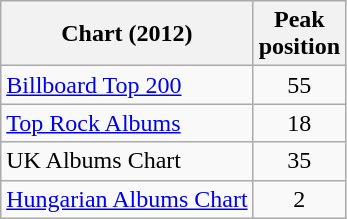<table class="wikitable sortable">
<tr>
<th>Chart (2012)</th>
<th>Peak<br>position</th>
</tr>
<tr>
<td><a href='#'>Billboard Top 200</a></td>
<td style="text-align:center;">55</td>
</tr>
<tr>
<td><a href='#'>Top Rock Albums</a></td>
<td style="text-align:center;">18</td>
</tr>
<tr>
<td>UK Albums Chart</td>
<td style="text-align:center;">35</td>
</tr>
<tr>
<td><a href='#'>Hungarian Albums Chart</a></td>
<td style="text-align:center;">2</td>
</tr>
</table>
